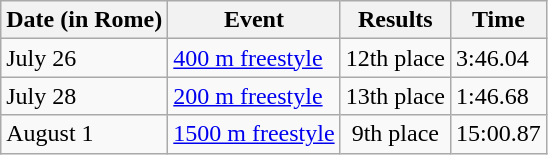<table class="wikitable">
<tr>
<th>Date (in Rome)</th>
<th>Event</th>
<th>Results</th>
<th>Time</th>
</tr>
<tr>
<td>July 26</td>
<td><a href='#'>400 m freestyle</a></td>
<td bgcolor="" align="center">12th place</td>
<td>3:46.04</td>
</tr>
<tr>
<td>July 28</td>
<td><a href='#'>200 m freestyle</a></td>
<td bgcolor="" align="center">13th place</td>
<td>1:46.68</td>
</tr>
<tr>
<td>August 1</td>
<td><a href='#'>1500 m freestyle</a></td>
<td bgcolor="" align="center">9th place</td>
<td>15:00.87</td>
</tr>
</table>
